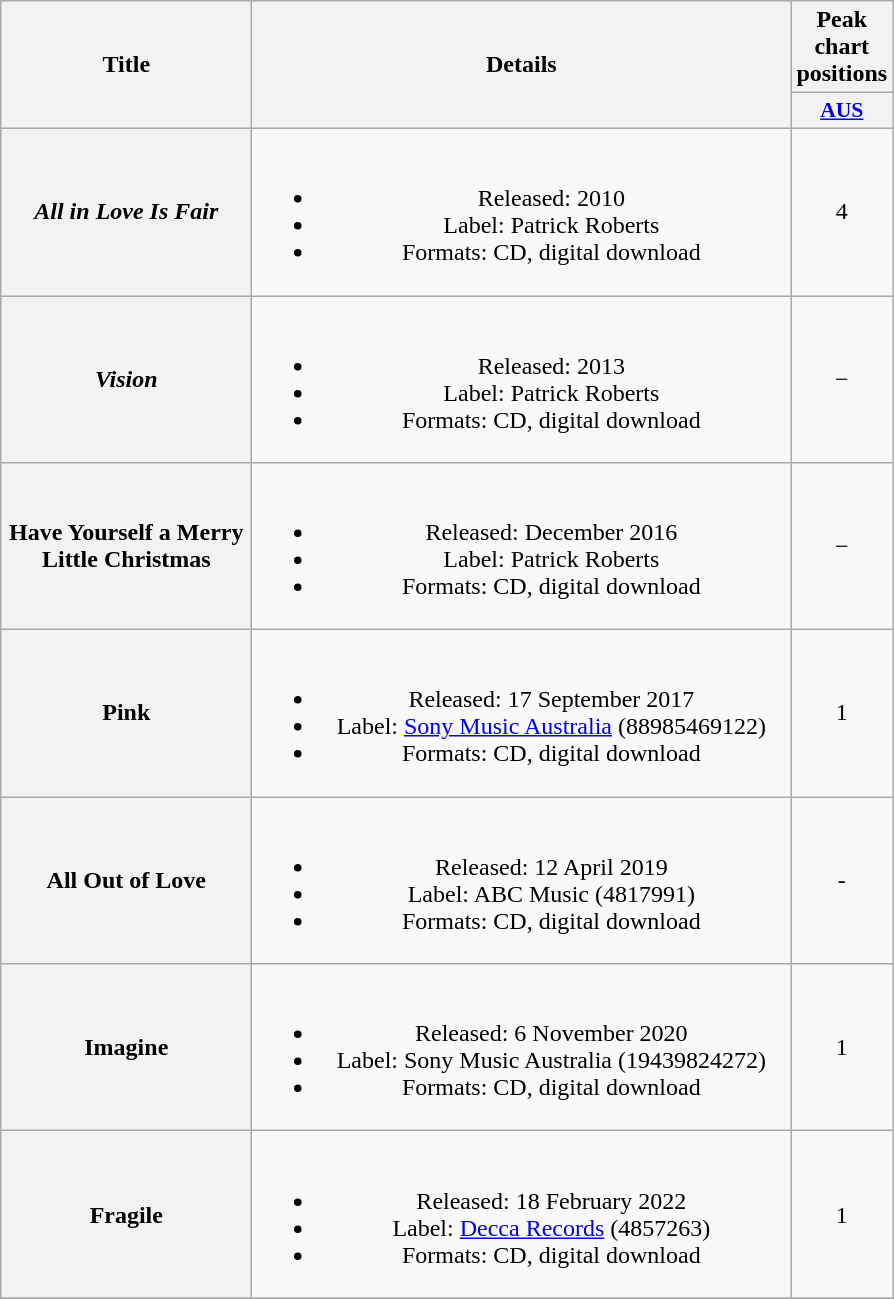<table class="wikitable plainrowheaders" style="text-align:center">
<tr>
<th scope="col" rowspan="2" style="width:10em;">Title</th>
<th scope="col" rowspan="2" style="width:22em;">Details</th>
<th colspan="1">Peak chart positions</th>
</tr>
<tr>
<th scope="col" style="width:2.5em;font-size:90%;"><a href='#'>AUS</a><br></th>
</tr>
<tr>
<th scope="row"><em>All in Love Is Fair</em></th>
<td><br><ul><li>Released: 2010</li><li>Label: Patrick Roberts</li><li>Formats: CD, digital download</li></ul></td>
<td>4</td>
</tr>
<tr>
<th scope="row"><em>Vision<strong></th>
<td><br><ul><li>Released: 2013</li><li>Label: Patrick Roberts</li><li>Formats: CD, digital download</li></ul></td>
<td>−</td>
</tr>
<tr>
<th scope="row"></em>Have Yourself a Merry Little Christmas<em></th>
<td><br><ul><li>Released: December 2016</li><li>Label: Patrick Roberts</li><li>Formats: CD, digital download</li></ul></td>
<td>−</td>
</tr>
<tr>
<th scope="row"></em>Pink<em></th>
<td><br><ul><li>Released: 17 September 2017</li><li>Label: <a href='#'>Sony Music Australia</a> (88985469122)</li><li>Formats: CD, digital download</li></ul></td>
<td>1</td>
</tr>
<tr>
<th scope="row"></em>All Out of Love<em></th>
<td><br><ul><li>Released: 12 April 2019</li><li>Label: ABC Music (4817991)</li><li>Formats: CD, digital download</li></ul></td>
<td>-</td>
</tr>
<tr>
<th scope="row"></em>Imagine<em></th>
<td><br><ul><li>Released: 6 November 2020</li><li>Label: Sony Music Australia (19439824272)</li><li>Formats: CD, digital download</li></ul></td>
<td>1</td>
</tr>
<tr>
<th scope="row"></em>Fragile<em></th>
<td><br><ul><li>Released: 18 February 2022</li><li>Label: <a href='#'>Decca Records</a> (4857263)</li><li>Formats: CD, digital download</li></ul></td>
<td>1</td>
</tr>
<tr>
</tr>
</table>
